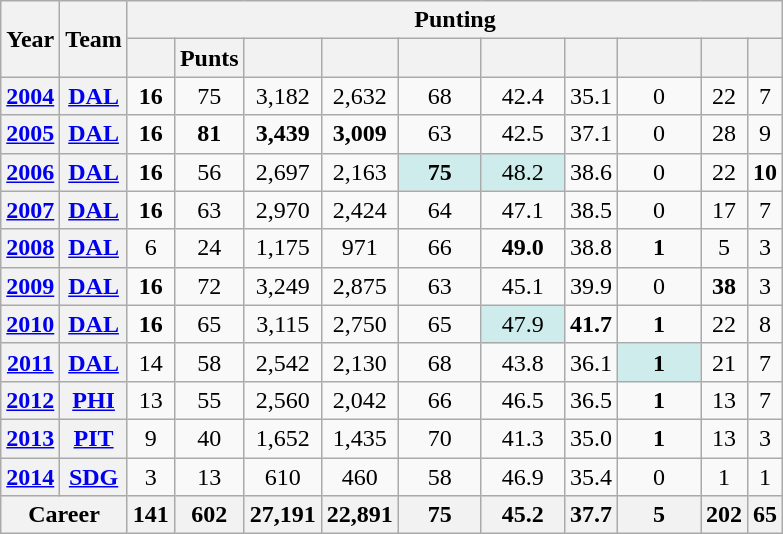<table class=wikitable style="text-align:center;">
<tr>
<th rowspan="2">Year</th>
<th rowspan="2">Team</th>
<th colspan="10">Punting</th>
</tr>
<tr>
<th></th>
<th>Punts</th>
<th></th>
<th></th>
<th></th>
<th></th>
<th></th>
<th></th>
<th></th>
<th></th>
</tr>
<tr>
<th><a href='#'>2004</a></th>
<th><a href='#'>DAL</a></th>
<td><strong>16</strong></td>
<td>75</td>
<td>3,182</td>
<td>2,632</td>
<td>68</td>
<td>42.4</td>
<td>35.1</td>
<td>0</td>
<td>22</td>
<td>7</td>
</tr>
<tr>
<th><a href='#'>2005</a></th>
<th><a href='#'>DAL</a></th>
<td><strong>16</strong></td>
<td><strong>81</strong></td>
<td><strong>3,439</strong></td>
<td><strong>3,009</strong></td>
<td>63</td>
<td>42.5</td>
<td>37.1</td>
<td>0</td>
<td>28</td>
<td>9</td>
</tr>
<tr>
<th><a href='#'>2006</a></th>
<th><a href='#'>DAL</a></th>
<td><strong>16</strong></td>
<td>56</td>
<td>2,697</td>
<td>2,163</td>
<td style="background:#cfecec; width:3em;"><strong>75</strong></td>
<td style="background:#cfecec; width:3em;">48.2</td>
<td>38.6</td>
<td>0</td>
<td>22</td>
<td><strong>10</strong></td>
</tr>
<tr>
<th><a href='#'>2007</a></th>
<th><a href='#'>DAL</a></th>
<td><strong>16</strong></td>
<td>63</td>
<td>2,970</td>
<td>2,424</td>
<td>64</td>
<td>47.1</td>
<td>38.5</td>
<td>0</td>
<td>17</td>
<td>7</td>
</tr>
<tr>
<th><a href='#'>2008</a></th>
<th><a href='#'>DAL</a></th>
<td>6</td>
<td>24</td>
<td>1,175</td>
<td>971</td>
<td>66</td>
<td><strong>49.0</strong></td>
<td>38.8</td>
<td><strong>1</strong></td>
<td>5</td>
<td>3</td>
</tr>
<tr>
<th><a href='#'>2009</a></th>
<th><a href='#'>DAL</a></th>
<td><strong>16</strong></td>
<td>72</td>
<td>3,249</td>
<td>2,875</td>
<td>63</td>
<td>45.1</td>
<td>39.9</td>
<td>0</td>
<td><strong>38</strong></td>
<td>3</td>
</tr>
<tr>
<th><a href='#'>2010</a></th>
<th><a href='#'>DAL</a></th>
<td><strong>16</strong></td>
<td>65</td>
<td>3,115</td>
<td>2,750</td>
<td>65</td>
<td style="background:#cfecec; width:3em;">47.9</td>
<td><strong>41.7</strong></td>
<td><strong>1</strong></td>
<td>22</td>
<td>8</td>
</tr>
<tr>
<th><a href='#'>2011</a></th>
<th><a href='#'>DAL</a></th>
<td>14</td>
<td>58</td>
<td>2,542</td>
<td>2,130</td>
<td>68</td>
<td>43.8</td>
<td>36.1</td>
<td style="background:#cfecec; width:3em;"><strong>1</strong></td>
<td>21</td>
<td>7</td>
</tr>
<tr>
<th><a href='#'>2012</a></th>
<th><a href='#'>PHI</a></th>
<td>13</td>
<td>55</td>
<td>2,560</td>
<td>2,042</td>
<td>66</td>
<td>46.5</td>
<td>36.5</td>
<td><strong>1</strong></td>
<td>13</td>
<td>7</td>
</tr>
<tr>
<th><a href='#'>2013</a></th>
<th><a href='#'>PIT</a></th>
<td>9</td>
<td>40</td>
<td>1,652</td>
<td>1,435</td>
<td>70</td>
<td>41.3</td>
<td>35.0</td>
<td><strong>1</strong></td>
<td>13</td>
<td>3</td>
</tr>
<tr>
<th><a href='#'>2014</a></th>
<th><a href='#'>SDG</a></th>
<td>3</td>
<td>13</td>
<td>610</td>
<td>460</td>
<td>58</td>
<td>46.9</td>
<td>35.4</td>
<td>0</td>
<td>1</td>
<td>1</td>
</tr>
<tr>
<th colspan="2">Career</th>
<th>141</th>
<th>602</th>
<th>27,191</th>
<th>22,891</th>
<th>75</th>
<th>45.2</th>
<th>37.7</th>
<th>5</th>
<th>202</th>
<th>65</th>
</tr>
</table>
